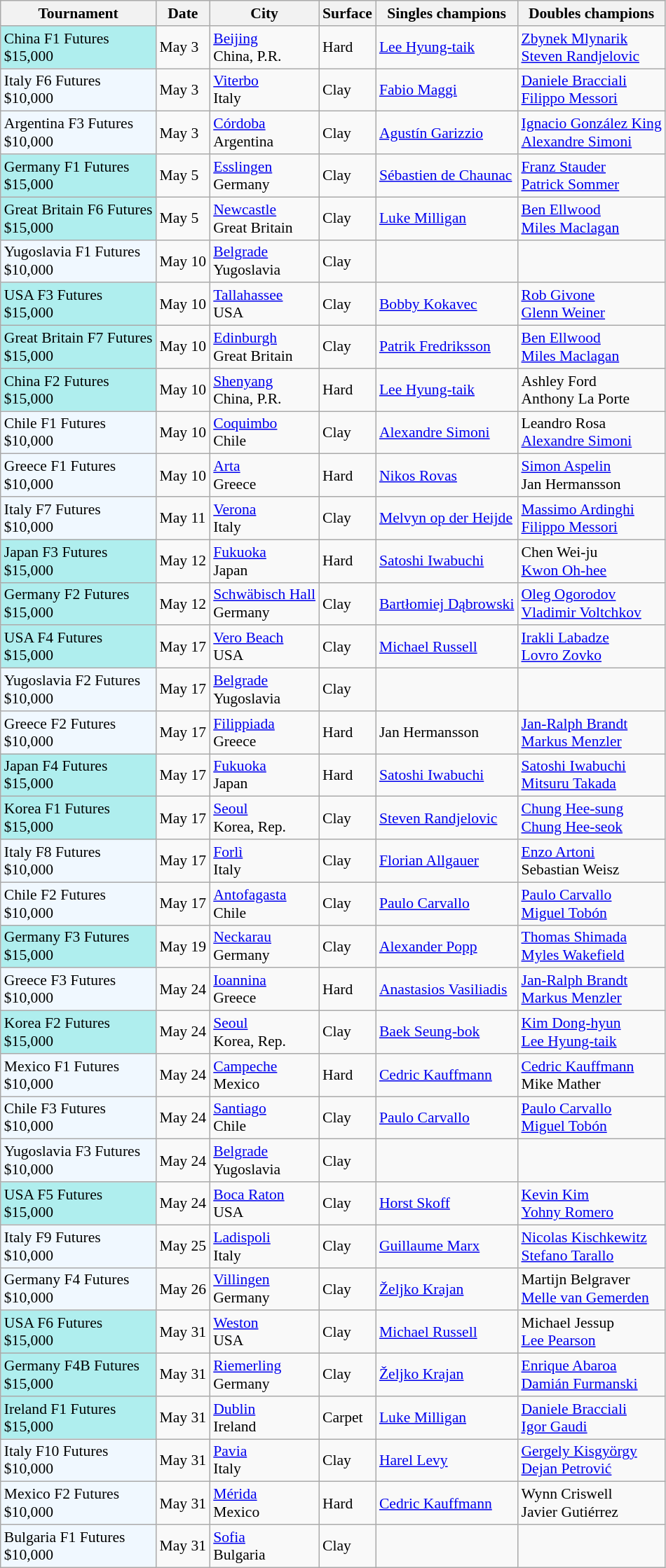<table class="sortable wikitable" style="font-size:90%">
<tr>
<th>Tournament</th>
<th>Date</th>
<th>City</th>
<th>Surface</th>
<th>Singles champions</th>
<th>Doubles champions</th>
</tr>
<tr>
<td style="background:#afeeee;">China F1 Futures<br>$15,000</td>
<td>May 3</td>
<td><a href='#'>Beijing</a><br>China, P.R.</td>
<td>Hard</td>
<td> <a href='#'>Lee Hyung-taik</a></td>
<td> <a href='#'>Zbynek Mlynarik</a><br> <a href='#'>Steven Randjelovic</a></td>
</tr>
<tr>
<td style="background:#f0f8ff;">Italy F6 Futures<br>$10,000</td>
<td>May 3</td>
<td><a href='#'>Viterbo</a><br>Italy</td>
<td>Clay</td>
<td> <a href='#'>Fabio Maggi</a></td>
<td> <a href='#'>Daniele Bracciali</a><br> <a href='#'>Filippo Messori</a></td>
</tr>
<tr>
<td style="background:#f0f8ff;">Argentina F3 Futures<br>$10,000</td>
<td>May 3</td>
<td><a href='#'>Córdoba</a><br>Argentina</td>
<td>Clay</td>
<td> <a href='#'>Agustín Garizzio</a></td>
<td> <a href='#'>Ignacio González King</a><br> <a href='#'>Alexandre Simoni</a></td>
</tr>
<tr>
<td style="background:#afeeee;">Germany F1 Futures<br>$15,000</td>
<td>May 5</td>
<td><a href='#'>Esslingen</a><br>Germany</td>
<td>Clay</td>
<td> <a href='#'>Sébastien de Chaunac</a></td>
<td> <a href='#'>Franz Stauder</a><br> <a href='#'>Patrick Sommer</a></td>
</tr>
<tr>
<td style="background:#afeeee;">Great Britain F6 Futures<br>$15,000</td>
<td>May 5</td>
<td><a href='#'>Newcastle</a><br>Great Britain</td>
<td>Clay</td>
<td> <a href='#'>Luke Milligan</a></td>
<td> <a href='#'>Ben Ellwood</a><br> <a href='#'>Miles Maclagan</a></td>
</tr>
<tr>
<td style="background:#f0f8ff;">Yugoslavia F1 Futures<br>$10,000</td>
<td>May 10</td>
<td><a href='#'>Belgrade</a><br>Yugoslavia</td>
<td>Clay</td>
<td></td>
<td></td>
</tr>
<tr>
<td style="background:#afeeee;">USA F3 Futures<br>$15,000</td>
<td>May 10</td>
<td><a href='#'>Tallahassee</a><br>USA</td>
<td>Clay</td>
<td> <a href='#'>Bobby Kokavec</a></td>
<td> <a href='#'>Rob Givone</a><br> <a href='#'>Glenn Weiner</a></td>
</tr>
<tr>
<td style="background:#afeeee;">Great Britain F7 Futures<br>$15,000</td>
<td>May 10</td>
<td><a href='#'>Edinburgh</a><br>Great Britain</td>
<td>Clay</td>
<td> <a href='#'>Patrik Fredriksson</a></td>
<td> <a href='#'>Ben Ellwood</a><br> <a href='#'>Miles Maclagan</a></td>
</tr>
<tr>
<td style="background:#afeeee;">China F2 Futures<br>$15,000</td>
<td>May 10</td>
<td><a href='#'>Shenyang</a><br>China, P.R.</td>
<td>Hard</td>
<td> <a href='#'>Lee Hyung-taik</a></td>
<td> Ashley Ford<br> Anthony La Porte</td>
</tr>
<tr>
<td style="background:#f0f8ff;">Chile F1 Futures<br>$10,000</td>
<td>May 10</td>
<td><a href='#'>Coquimbo</a><br>Chile</td>
<td>Clay</td>
<td> <a href='#'>Alexandre Simoni</a></td>
<td> Leandro Rosa<br> <a href='#'>Alexandre Simoni</a></td>
</tr>
<tr>
<td style="background:#f0f8ff;">Greece F1 Futures<br>$10,000</td>
<td>May 10</td>
<td><a href='#'>Arta</a><br>Greece</td>
<td>Hard</td>
<td> <a href='#'>Nikos Rovas</a></td>
<td> <a href='#'>Simon Aspelin</a><br> Jan Hermansson</td>
</tr>
<tr>
<td style="background:#f0f8ff;">Italy F7 Futures<br>$10,000</td>
<td>May 11</td>
<td><a href='#'>Verona</a><br>Italy</td>
<td>Clay</td>
<td> <a href='#'>Melvyn op der Heijde</a></td>
<td> <a href='#'>Massimo Ardinghi</a><br> <a href='#'>Filippo Messori</a></td>
</tr>
<tr>
<td style="background:#afeeee;">Japan F3 Futures<br>$15,000</td>
<td>May 12</td>
<td><a href='#'>Fukuoka</a><br>Japan</td>
<td>Hard</td>
<td> <a href='#'>Satoshi Iwabuchi</a></td>
<td> Chen Wei-ju<br> <a href='#'>Kwon Oh-hee</a></td>
</tr>
<tr>
<td style="background:#afeeee;">Germany F2 Futures<br>$15,000</td>
<td>May 12</td>
<td><a href='#'>Schwäbisch Hall</a><br>Germany</td>
<td>Clay</td>
<td> <a href='#'>Bartłomiej Dąbrowski</a></td>
<td> <a href='#'>Oleg Ogorodov</a><br> <a href='#'>Vladimir Voltchkov</a></td>
</tr>
<tr>
<td style="background:#afeeee;">USA F4 Futures<br>$15,000</td>
<td>May 17</td>
<td><a href='#'>Vero Beach</a><br>USA</td>
<td>Clay</td>
<td> <a href='#'>Michael Russell</a></td>
<td> <a href='#'>Irakli Labadze</a><br> <a href='#'>Lovro Zovko</a></td>
</tr>
<tr>
<td style="background:#f0f8ff;">Yugoslavia F2 Futures<br>$10,000</td>
<td>May 17</td>
<td><a href='#'>Belgrade</a><br>Yugoslavia</td>
<td>Clay</td>
<td></td>
<td></td>
</tr>
<tr>
<td style="background:#f0f8ff;">Greece F2 Futures<br>$10,000</td>
<td>May 17</td>
<td><a href='#'>Filippiada</a><br>Greece</td>
<td>Hard</td>
<td> Jan Hermansson</td>
<td> <a href='#'>Jan-Ralph Brandt</a><br> <a href='#'>Markus Menzler</a></td>
</tr>
<tr>
<td style="background:#afeeee;">Japan F4 Futures<br>$15,000</td>
<td>May 17</td>
<td><a href='#'>Fukuoka</a><br>Japan</td>
<td>Hard</td>
<td> <a href='#'>Satoshi Iwabuchi</a></td>
<td> <a href='#'>Satoshi Iwabuchi</a><br> <a href='#'>Mitsuru Takada</a></td>
</tr>
<tr>
<td style="background:#afeeee;">Korea F1 Futures<br>$15,000</td>
<td>May 17</td>
<td><a href='#'>Seoul</a><br>Korea, Rep.</td>
<td>Clay</td>
<td> <a href='#'>Steven Randjelovic</a></td>
<td> <a href='#'>Chung Hee-sung</a><br> <a href='#'>Chung Hee-seok</a></td>
</tr>
<tr>
<td style="background:#f0f8ff;">Italy F8 Futures<br>$10,000</td>
<td>May 17</td>
<td><a href='#'>Forlì</a><br>Italy</td>
<td>Clay</td>
<td> <a href='#'>Florian Allgauer</a></td>
<td> <a href='#'>Enzo Artoni</a><br> Sebastian Weisz</td>
</tr>
<tr>
<td style="background:#f0f8ff;">Chile F2 Futures<br>$10,000</td>
<td>May 17</td>
<td><a href='#'>Antofagasta</a><br>Chile</td>
<td>Clay</td>
<td> <a href='#'>Paulo Carvallo</a></td>
<td> <a href='#'>Paulo Carvallo</a><br> <a href='#'>Miguel Tobón</a></td>
</tr>
<tr>
<td style="background:#afeeee;">Germany F3 Futures<br>$15,000</td>
<td>May 19</td>
<td><a href='#'>Neckarau</a><br>Germany</td>
<td>Clay</td>
<td> <a href='#'>Alexander Popp</a></td>
<td> <a href='#'>Thomas Shimada</a><br> <a href='#'>Myles Wakefield</a></td>
</tr>
<tr>
<td style="background:#f0f8ff;">Greece F3 Futures<br>$10,000</td>
<td>May 24</td>
<td><a href='#'>Ioannina</a><br>Greece</td>
<td>Hard</td>
<td> <a href='#'>Anastasios Vasiliadis</a></td>
<td> <a href='#'>Jan-Ralph Brandt</a><br> <a href='#'>Markus Menzler</a></td>
</tr>
<tr>
<td style="background:#afeeee;">Korea F2 Futures<br>$15,000</td>
<td>May 24</td>
<td><a href='#'>Seoul</a><br>Korea, Rep.</td>
<td>Clay</td>
<td> <a href='#'>Baek Seung-bok</a></td>
<td> <a href='#'>Kim Dong-hyun</a><br> <a href='#'>Lee Hyung-taik</a></td>
</tr>
<tr>
<td style="background:#f0f8ff;">Mexico F1 Futures<br>$10,000</td>
<td>May 24</td>
<td><a href='#'>Campeche</a><br>Mexico</td>
<td>Hard</td>
<td> <a href='#'>Cedric Kauffmann</a></td>
<td> <a href='#'>Cedric Kauffmann</a><br> Mike Mather</td>
</tr>
<tr>
<td style="background:#f0f8ff;">Chile F3 Futures<br>$10,000</td>
<td>May 24</td>
<td><a href='#'>Santiago</a><br>Chile</td>
<td>Clay</td>
<td> <a href='#'>Paulo Carvallo</a></td>
<td> <a href='#'>Paulo Carvallo</a><br> <a href='#'>Miguel Tobón</a></td>
</tr>
<tr>
<td style="background:#f0f8ff;">Yugoslavia F3 Futures<br>$10,000</td>
<td>May 24</td>
<td><a href='#'>Belgrade</a><br>Yugoslavia</td>
<td>Clay</td>
<td></td>
<td></td>
</tr>
<tr>
<td style="background:#afeeee;">USA F5 Futures<br>$15,000</td>
<td>May 24</td>
<td><a href='#'>Boca Raton</a><br>USA</td>
<td>Clay</td>
<td> <a href='#'>Horst Skoff</a></td>
<td> <a href='#'>Kevin Kim</a><br> <a href='#'>Yohny Romero</a></td>
</tr>
<tr>
<td style="background:#f0f8ff;">Italy F9 Futures<br>$10,000</td>
<td>May 25</td>
<td><a href='#'>Ladispoli</a><br>Italy</td>
<td>Clay</td>
<td> <a href='#'>Guillaume Marx</a></td>
<td> <a href='#'>Nicolas Kischkewitz</a><br> <a href='#'>Stefano Tarallo</a></td>
</tr>
<tr>
<td style="background:#f0f8ff;">Germany F4 Futures<br>$10,000</td>
<td>May 26</td>
<td><a href='#'>Villingen</a><br>Germany</td>
<td>Clay</td>
<td> <a href='#'>Željko Krajan</a></td>
<td> Martijn Belgraver<br> <a href='#'>Melle van Gemerden</a></td>
</tr>
<tr>
<td style="background:#afeeee;">USA F6 Futures<br>$15,000</td>
<td>May 31</td>
<td><a href='#'>Weston</a><br>USA</td>
<td>Clay</td>
<td> <a href='#'>Michael Russell</a></td>
<td> Michael Jessup<br> <a href='#'>Lee Pearson</a></td>
</tr>
<tr>
<td style="background:#afeeee;">Germany F4B Futures<br>$15,000</td>
<td>May 31</td>
<td><a href='#'>Riemerling</a><br>Germany</td>
<td>Clay</td>
<td> <a href='#'>Željko Krajan</a></td>
<td> <a href='#'>Enrique Abaroa</a><br> <a href='#'>Damián Furmanski</a></td>
</tr>
<tr>
<td style="background:#afeeee;">Ireland F1 Futures<br>$15,000</td>
<td>May 31</td>
<td><a href='#'>Dublin</a><br>Ireland</td>
<td>Carpet</td>
<td> <a href='#'>Luke Milligan</a></td>
<td> <a href='#'>Daniele Bracciali</a><br> <a href='#'>Igor Gaudi</a></td>
</tr>
<tr>
<td style="background:#f0f8ff;">Italy F10 Futures<br>$10,000</td>
<td>May 31</td>
<td><a href='#'>Pavia</a><br>Italy</td>
<td>Clay</td>
<td> <a href='#'>Harel Levy</a></td>
<td> <a href='#'>Gergely Kisgyörgy</a><br> <a href='#'>Dejan Petrović</a></td>
</tr>
<tr>
<td style="background:#f0f8ff;">Mexico F2 Futures<br>$10,000</td>
<td>May 31</td>
<td><a href='#'>Mérida</a><br>Mexico</td>
<td>Hard</td>
<td> <a href='#'>Cedric Kauffmann</a></td>
<td> Wynn Criswell<br> Javier Gutiérrez</td>
</tr>
<tr>
<td style="background:#f0f8ff;">Bulgaria F1 Futures<br>$10,000</td>
<td>May 31</td>
<td><a href='#'>Sofia</a><br>Bulgaria</td>
<td>Clay</td>
<td></td>
<td></td>
</tr>
</table>
